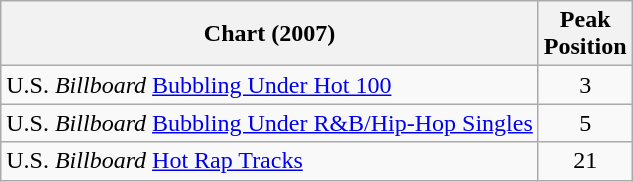<table class="wikitable">
<tr>
<th>Chart (2007)</th>
<th>Peak<br>Position</th>
</tr>
<tr>
<td>U.S. <em>Billboard</em> <a href='#'>Bubbling Under Hot 100</a></td>
<td align="center">3</td>
</tr>
<tr>
<td>U.S. <em>Billboard</em> <a href='#'>Bubbling Under R&B/Hip-Hop Singles</a></td>
<td align="center">5</td>
</tr>
<tr>
<td>U.S. <em>Billboard</em> <a href='#'>Hot Rap Tracks</a></td>
<td align="center">21</td>
</tr>
</table>
